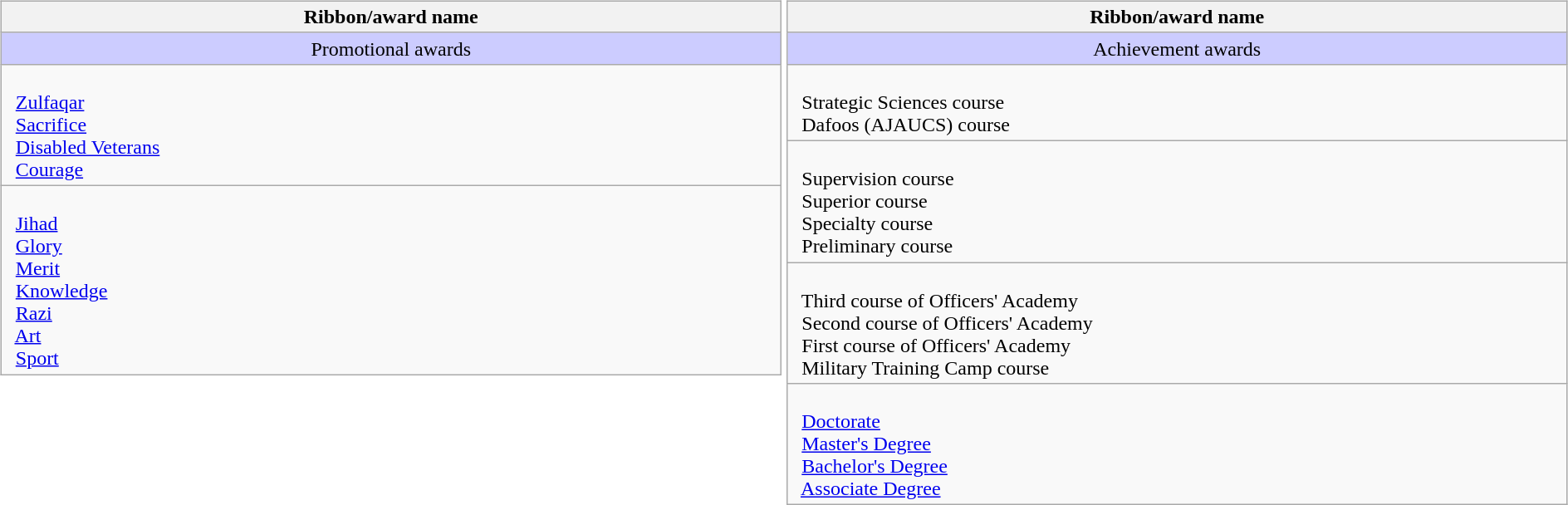<table width="100%">
<tr>
<td valign="top" width="50%"><br><table class="wikitable" width="100%">
<tr>
<th>Ribbon/award name</th>
</tr>
<tr bgcolor = "#ccccff" align=center>
<td>Promotional awards</td>
</tr>
<tr>
<td><br>  <a href='#'>Zulfaqar</a><br>  <a href='#'>Sacrifice</a><br>  <a href='#'>Disabled Veterans</a><br>  <a href='#'>Courage</a></td>
</tr>
<tr>
<td><br>  <a href='#'>Jihad</a><br>  <a href='#'>Glory</a><br>  <a href='#'>Merit</a><br>  <a href='#'>Knowledge</a><br>  <a href='#'>Razi</a><br>  <a href='#'>Art</a><br>  <a href='#'>Sport</a></td>
</tr>
</table>
</td>
<td valign="top" width="50%"><br><table class="wikitable" width="100%">
<tr>
<th>Ribbon/award name</th>
</tr>
<tr bgcolor = "#ccccff" align=center>
<td>Achievement awards</td>
</tr>
<tr>
<td><br>  Strategic Sciences course<br>  Dafoos (AJAUCS) course</td>
</tr>
<tr>
<td><br>  Supervision course<br>  Superior course<br>  Specialty course<br>  Preliminary course</td>
</tr>
<tr>
<td><br>  Third course of Officers' Academy<br>  Second course of Officers' Academy<br>  First course of Officers' Academy<br>  Military Training Camp course</td>
</tr>
<tr>
<td><br>  <a href='#'>Doctorate</a><br>  <a href='#'>Master's Degree</a><br>  <a href='#'>Bachelor's Degree</a><br>  <a href='#'>Associate Degree</a></td>
</tr>
</table>
</td>
</tr>
</table>
